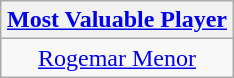<table class=wikitable style="text-align:center; margin:auto">
<tr>
<th><a href='#'>Most Valuable Player</a></th>
</tr>
<tr>
<td> <a href='#'>Rogemar Menor</a></td>
</tr>
</table>
